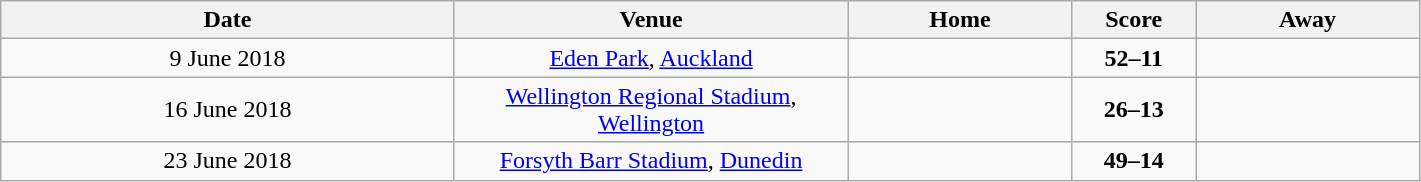<table class="wikitable" style="text-align:center;">
<tr>
<th style="width:295px">Date</th>
<th scope="col" style="width: 255px;">Venue</th>
<th style="width:142px">Home</th>
<th style="width:75px">Score</th>
<th style="width:142px">Away</th>
</tr>
<tr>
<td>9 June 2018</td>
<td><a href='#'>Eden Park</a>, <a href='#'>Auckland</a></td>
<td align=right></td>
<td><strong>52–11</strong></td>
<td align=left></td>
</tr>
<tr>
<td>16 June 2018</td>
<td><a href='#'>Wellington Regional Stadium</a>, <a href='#'>Wellington</a></td>
<td align=right></td>
<td><strong>26–13</strong></td>
<td align=left></td>
</tr>
<tr>
<td>23 June 2018</td>
<td><a href='#'>Forsyth Barr Stadium</a>, <a href='#'>Dunedin</a></td>
<td align=right></td>
<td><strong>49–14</strong></td>
<td align=left></td>
</tr>
</table>
